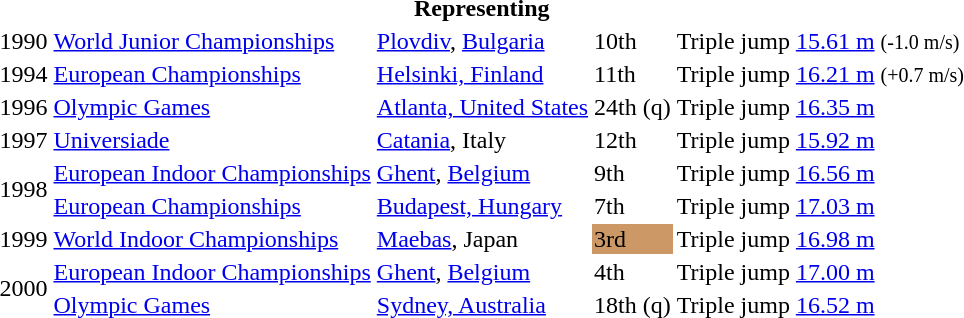<table>
<tr>
<th colspan="6">Representing </th>
</tr>
<tr>
<td>1990</td>
<td><a href='#'>World Junior Championships</a></td>
<td><a href='#'>Plovdiv</a>, <a href='#'>Bulgaria</a></td>
<td>10th</td>
<td>Triple jump</td>
<td><a href='#'>15.61 m</a>  <small>(-1.0 m/s)</small></td>
</tr>
<tr>
<td>1994</td>
<td><a href='#'>European Championships</a></td>
<td><a href='#'>Helsinki, Finland</a></td>
<td>11th</td>
<td>Triple jump</td>
<td><a href='#'>16.21 m</a> <small>(+0.7 m/s)</small></td>
</tr>
<tr>
<td>1996</td>
<td><a href='#'>Olympic Games</a></td>
<td><a href='#'>Atlanta, United States</a></td>
<td>24th (q)</td>
<td>Triple jump</td>
<td><a href='#'>16.35 m</a></td>
</tr>
<tr>
<td>1997</td>
<td><a href='#'>Universiade</a></td>
<td><a href='#'>Catania</a>, Italy</td>
<td>12th</td>
<td>Triple jump</td>
<td><a href='#'>15.92 m</a></td>
</tr>
<tr>
<td rowspan=2>1998</td>
<td><a href='#'>European Indoor Championships</a></td>
<td><a href='#'>Ghent</a>, <a href='#'>Belgium</a></td>
<td>9th</td>
<td>Triple jump</td>
<td><a href='#'>16.56 m</a></td>
</tr>
<tr>
<td><a href='#'>European Championships</a></td>
<td><a href='#'>Budapest, Hungary</a></td>
<td>7th</td>
<td>Triple jump</td>
<td><a href='#'>17.03 m</a></td>
</tr>
<tr>
<td>1999</td>
<td><a href='#'>World Indoor Championships</a></td>
<td><a href='#'>Maebas</a>, Japan</td>
<td bgcolor="cc9966">3rd</td>
<td>Triple jump</td>
<td><a href='#'>16.98 m</a></td>
</tr>
<tr>
<td rowspan=2>2000</td>
<td><a href='#'>European Indoor Championships</a></td>
<td><a href='#'>Ghent</a>, <a href='#'>Belgium</a></td>
<td>4th</td>
<td>Triple jump</td>
<td><a href='#'>17.00 m</a></td>
</tr>
<tr>
<td><a href='#'>Olympic Games</a></td>
<td><a href='#'>Sydney, Australia</a></td>
<td>18th (q)</td>
<td>Triple jump</td>
<td><a href='#'>16.52 m</a></td>
</tr>
</table>
